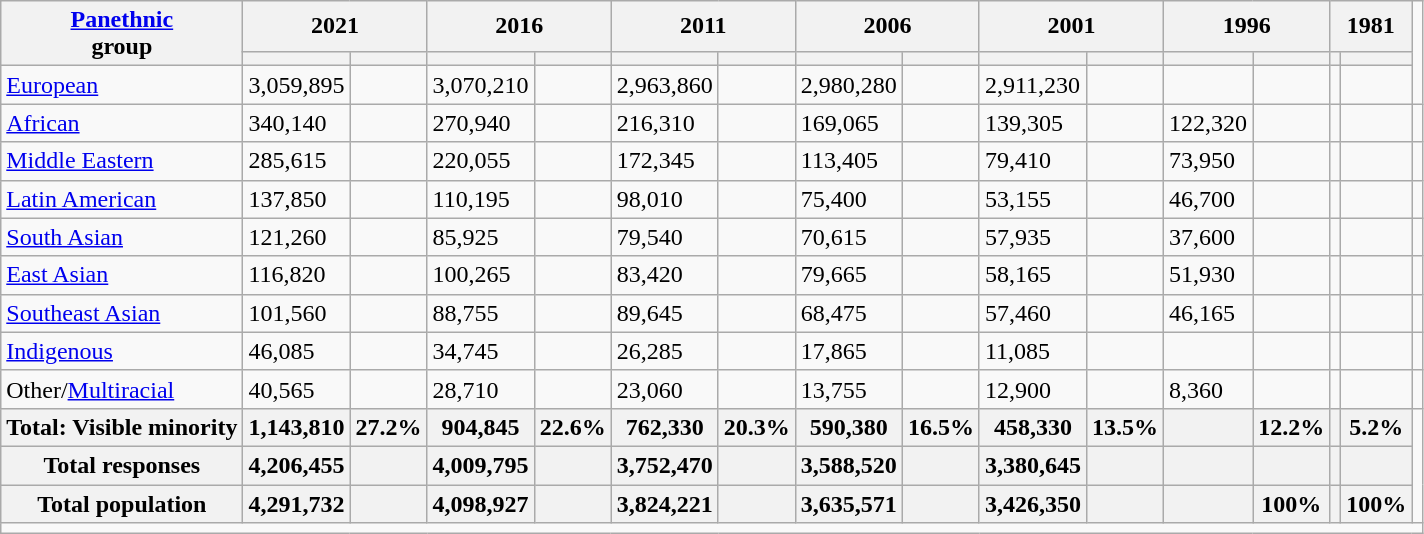<table class="wikitable collapsible sortable">
<tr>
<th rowspan="2"><a href='#'>Panethnic</a><br>group</th>
<th colspan="2">2021</th>
<th colspan="2">2016</th>
<th colspan="2">2011</th>
<th colspan="2">2006</th>
<th colspan="2">2001</th>
<th colspan="2">1996</th>
<th colspan="2">1981</th>
</tr>
<tr>
<th><a href='#'></a></th>
<th></th>
<th></th>
<th></th>
<th></th>
<th></th>
<th></th>
<th></th>
<th></th>
<th></th>
<th></th>
<th></th>
<th></th>
<th></th>
</tr>
<tr>
<td><a href='#'>European</a></td>
<td>3,059,895</td>
<td></td>
<td>3,070,210</td>
<td></td>
<td>2,963,860</td>
<td></td>
<td>2,980,280</td>
<td></td>
<td>2,911,230</td>
<td></td>
<td></td>
<td></td>
<td></td>
<td></td>
</tr>
<tr>
<td><a href='#'>African</a></td>
<td>340,140</td>
<td></td>
<td>270,940</td>
<td></td>
<td>216,310</td>
<td></td>
<td>169,065</td>
<td></td>
<td>139,305</td>
<td></td>
<td>122,320</td>
<td></td>
<td></td>
<td></td>
<td></td>
</tr>
<tr>
<td><a href='#'>Middle Eastern</a></td>
<td>285,615</td>
<td></td>
<td>220,055</td>
<td></td>
<td>172,345</td>
<td></td>
<td>113,405</td>
<td></td>
<td>79,410</td>
<td></td>
<td>73,950</td>
<td></td>
<td></td>
<td></td>
<td></td>
</tr>
<tr>
<td><a href='#'>Latin American</a></td>
<td>137,850</td>
<td></td>
<td>110,195</td>
<td></td>
<td>98,010</td>
<td></td>
<td>75,400</td>
<td></td>
<td>53,155</td>
<td></td>
<td>46,700</td>
<td></td>
<td></td>
<td></td>
<td></td>
</tr>
<tr>
<td><a href='#'>South Asian</a></td>
<td>121,260</td>
<td></td>
<td>85,925</td>
<td></td>
<td>79,540</td>
<td></td>
<td>70,615</td>
<td></td>
<td>57,935</td>
<td></td>
<td>37,600</td>
<td></td>
<td></td>
<td></td>
<td></td>
</tr>
<tr>
<td><a href='#'>East Asian</a></td>
<td>116,820</td>
<td></td>
<td>100,265</td>
<td></td>
<td>83,420</td>
<td></td>
<td>79,665</td>
<td></td>
<td>58,165</td>
<td></td>
<td>51,930</td>
<td></td>
<td></td>
<td></td>
<td></td>
</tr>
<tr>
<td><a href='#'>Southeast Asian</a></td>
<td>101,560</td>
<td></td>
<td>88,755</td>
<td></td>
<td>89,645</td>
<td></td>
<td>68,475</td>
<td></td>
<td>57,460</td>
<td></td>
<td>46,165</td>
<td></td>
<td></td>
<td></td>
<td></td>
</tr>
<tr>
<td><a href='#'>Indigenous</a></td>
<td>46,085</td>
<td></td>
<td>34,745</td>
<td></td>
<td>26,285</td>
<td></td>
<td>17,865</td>
<td></td>
<td>11,085</td>
<td></td>
<td></td>
<td></td>
<td></td>
<td></td>
</tr>
<tr>
<td>Other/<a href='#'>Multiracial</a></td>
<td>40,565</td>
<td></td>
<td>28,710</td>
<td></td>
<td>23,060</td>
<td></td>
<td>13,755</td>
<td></td>
<td>12,900</td>
<td></td>
<td>8,360</td>
<td></td>
<td></td>
<td></td>
<td></td>
</tr>
<tr>
<th>Total: Visible minority</th>
<th>1,143,810</th>
<th>27.2%</th>
<th>904,845</th>
<th>22.6%</th>
<th>762,330</th>
<th>20.3%</th>
<th>590,380</th>
<th>16.5%</th>
<th>458,330</th>
<th>13.5%</th>
<th></th>
<th>12.2%</th>
<th></th>
<th>5.2%</th>
</tr>
<tr>
<th>Total responses</th>
<th>4,206,455</th>
<th></th>
<th>4,009,795</th>
<th></th>
<th>3,752,470</th>
<th></th>
<th>3,588,520</th>
<th></th>
<th>3,380,645</th>
<th></th>
<th></th>
<th></th>
<th></th>
<th></th>
</tr>
<tr>
<th>Total population</th>
<th>4,291,732</th>
<th></th>
<th>4,098,927</th>
<th></th>
<th>3,824,221</th>
<th></th>
<th>3,635,571</th>
<th></th>
<th>3,426,350</th>
<th></th>
<th></th>
<th>100%</th>
<th></th>
<th>100%</th>
</tr>
<tr class="sortbottom">
<td colspan="20"></td>
</tr>
</table>
